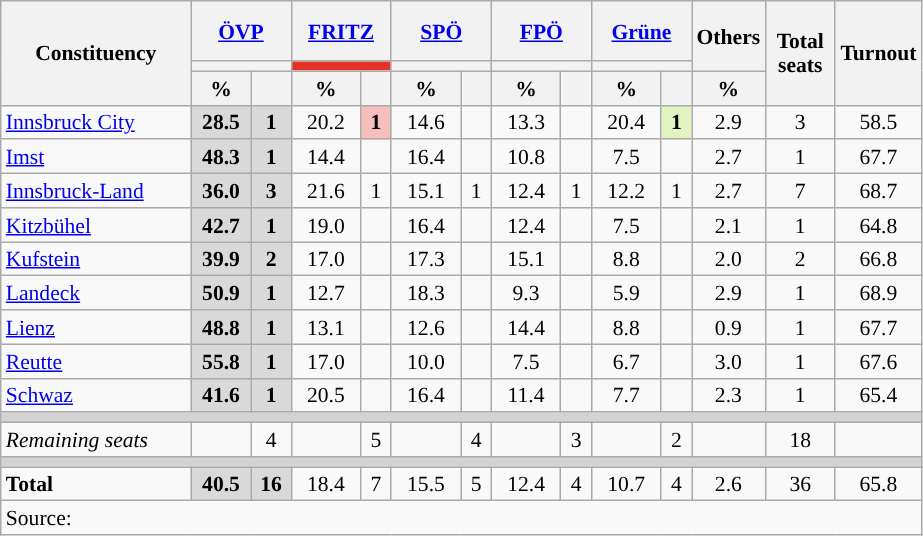<table class="wikitable" style="text-align:center;font-size:90%;line-height:16px">
<tr style="height:40px;">
<th style="width:120px;" rowspan="3">Constituency</th>
<th style="width:60px;" colspan="2"><a href='#'>ÖVP</a></th>
<th style="width:60px;" colspan="2"><a href='#'>FRITZ</a></th>
<th style="width:60px;" colspan="2"><a href='#'>SPÖ</a></th>
<th style="width:60px;" colspan="2"><a href='#'>FPÖ</a></th>
<th style="width:60px;" colspan="2"><a href='#'>Grüne</a></th>
<th class="unsortable" style="width:40px;" rowspan="2">Others</th>
<th class="unsortable" style="width:40px;" rowspan="3">Total<br>seats</th>
<th class="unsortable" style="width:40px;" rowspan="3">Turnout</th>
</tr>
<tr>
<th colspan="2" style="background:"></th>
<th colspan="2" style="background:#E43226;"></th>
<th colspan="2" style="background:"></th>
<th colspan="2" style="background:"></th>
<th colspan="2" style="background:"></th>
</tr>
<tr>
<th class=unsortable>%</th>
<th class=unsortable></th>
<th class=unsortable>%</th>
<th class=unsortable></th>
<th class=unsortable>%</th>
<th class=unsortable></th>
<th class=unsortable>%</th>
<th class=unsortable></th>
<th class=unsortable>%</th>
<th class=unsortable></th>
<th class=unsortable>%</th>
</tr>
<tr>
<td align=left><a href='#'>Innsbruck City</a></td>
<td bgcolor=#D9D9D9><strong>28.5</strong></td>
<td bgcolor=#D9D9D9><strong>1</strong></td>
<td>20.2</td>
<td bgcolor=#F7BFBB><strong>1</strong></td>
<td>14.6</td>
<td></td>
<td>13.3</td>
<td></td>
<td>20.4</td>
<td bgcolor=#E2F2C0><strong>1</strong></td>
<td>2.9</td>
<td>3</td>
<td>58.5</td>
</tr>
<tr>
<td align=left><a href='#'>Imst</a></td>
<td bgcolor=#D9D9D9><strong>48.3</strong></td>
<td bgcolor=#D9D9D9><strong>1</strong></td>
<td>14.4</td>
<td></td>
<td>16.4</td>
<td></td>
<td>10.8</td>
<td></td>
<td>7.5</td>
<td></td>
<td>2.7</td>
<td>1</td>
<td>67.7</td>
</tr>
<tr>
<td align=left><a href='#'>Innsbruck-Land</a></td>
<td bgcolor=#D9D9D9><strong>36.0</strong></td>
<td bgcolor=#D9D9D9><strong>3</strong></td>
<td>21.6</td>
<td>1</td>
<td>15.1</td>
<td>1</td>
<td>12.4</td>
<td>1</td>
<td>12.2</td>
<td>1</td>
<td>2.7</td>
<td>7</td>
<td>68.7</td>
</tr>
<tr>
<td align=left><a href='#'>Kitzbühel</a></td>
<td bgcolor=#D9D9D9><strong>42.7</strong></td>
<td bgcolor=#D9D9D9><strong>1</strong></td>
<td>19.0</td>
<td></td>
<td>16.4</td>
<td></td>
<td>12.4</td>
<td></td>
<td>7.5</td>
<td></td>
<td>2.1</td>
<td>1</td>
<td>64.8</td>
</tr>
<tr>
<td align=left><a href='#'>Kufstein</a></td>
<td bgcolor=#D9D9D9><strong>39.9</strong></td>
<td bgcolor=#D9D9D9><strong>2</strong></td>
<td>17.0</td>
<td></td>
<td>17.3</td>
<td></td>
<td>15.1</td>
<td></td>
<td>8.8</td>
<td></td>
<td>2.0</td>
<td>2</td>
<td>66.8</td>
</tr>
<tr>
<td align=left><a href='#'>Landeck</a></td>
<td bgcolor=#D9D9D9><strong>50.9</strong></td>
<td bgcolor=#D9D9D9><strong>1</strong></td>
<td>12.7</td>
<td></td>
<td>18.3</td>
<td></td>
<td>9.3</td>
<td></td>
<td>5.9</td>
<td></td>
<td>2.9</td>
<td>1</td>
<td>68.9</td>
</tr>
<tr>
<td align=left><a href='#'>Lienz</a></td>
<td bgcolor=#D9D9D9><strong>48.8</strong></td>
<td bgcolor=#D9D9D9><strong>1</strong></td>
<td>13.1</td>
<td></td>
<td>12.6</td>
<td></td>
<td>14.4</td>
<td></td>
<td>8.8</td>
<td></td>
<td>0.9</td>
<td>1</td>
<td>67.7</td>
</tr>
<tr>
<td align=left><a href='#'>Reutte</a></td>
<td bgcolor=#D9D9D9><strong>55.8</strong></td>
<td bgcolor=#D9D9D9><strong>1</strong></td>
<td>17.0</td>
<td></td>
<td>10.0</td>
<td></td>
<td>7.5</td>
<td></td>
<td>6.7</td>
<td></td>
<td>3.0</td>
<td>1</td>
<td>67.6</td>
</tr>
<tr>
<td align=left><a href='#'>Schwaz</a></td>
<td bgcolor=#D9D9D9><strong>41.6</strong></td>
<td bgcolor=#D9D9D9><strong>1</strong></td>
<td>20.5</td>
<td></td>
<td>16.4</td>
<td></td>
<td>11.4</td>
<td></td>
<td>7.7</td>
<td></td>
<td>2.3</td>
<td>1</td>
<td>65.4</td>
</tr>
<tr>
<td colspan=14 bgcolor=lightgrey></td>
</tr>
<tr>
<td align=left><em>Remaining seats</em></td>
<td></td>
<td>4</td>
<td></td>
<td>5</td>
<td></td>
<td>4</td>
<td></td>
<td>3</td>
<td></td>
<td>2</td>
<td></td>
<td>18</td>
<td></td>
</tr>
<tr>
<td colspan=14 bgcolor=lightgrey></td>
</tr>
<tr>
<td align=left><strong>Total</strong></td>
<td bgcolor=#D9D9D9><strong>40.5</strong></td>
<td bgcolor=#D9D9D9><strong>16</strong></td>
<td>18.4</td>
<td>7</td>
<td>15.5</td>
<td>5</td>
<td>12.4</td>
<td>4</td>
<td>10.7</td>
<td>4</td>
<td>2.6</td>
<td>36</td>
<td>65.8</td>
</tr>
<tr class=sortbottom>
<td colspan=14 align=left>Source: </td>
</tr>
</table>
